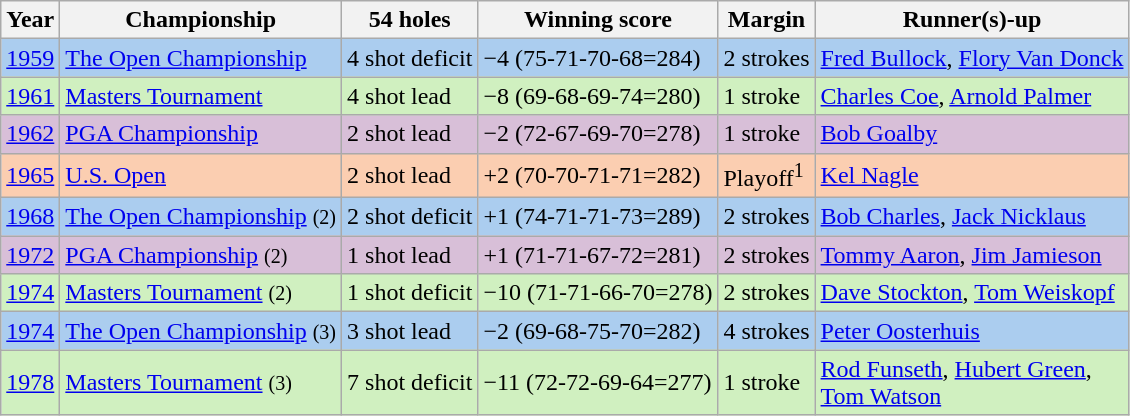<table class="wikitable">
<tr>
<th>Year</th>
<th>Championship</th>
<th>54 holes</th>
<th>Winning score</th>
<th>Margin</th>
<th>Runner(s)-up</th>
</tr>
<tr style="background:#ABCDEF;">
<td><a href='#'>1959</a></td>
<td><a href='#'>The Open Championship</a></td>
<td>4 shot deficit</td>
<td>−4 (75-71-70-68=284)</td>
<td>2 strokes</td>
<td> <a href='#'>Fred Bullock</a>,  <a href='#'>Flory Van Donck</a></td>
</tr>
<tr style="background:#D0F0C0;">
<td><a href='#'>1961</a></td>
<td><a href='#'>Masters Tournament</a></td>
<td>4 shot lead</td>
<td>−8 (69-68-69-74=280)</td>
<td>1 stroke</td>
<td> <a href='#'>Charles Coe</a>,  <a href='#'>Arnold Palmer</a></td>
</tr>
<tr style="background:thistle;">
<td><a href='#'>1962</a></td>
<td><a href='#'>PGA Championship</a></td>
<td>2 shot lead</td>
<td>−2 (72-67-69-70=278)</td>
<td>1 stroke</td>
<td> <a href='#'>Bob Goalby</a></td>
</tr>
<tr style="background:#FBCEB1;">
<td><a href='#'>1965</a></td>
<td><a href='#'>U.S. Open</a></td>
<td>2 shot lead</td>
<td>+2 (70-70-71-71=282)</td>
<td>Playoff<sup>1</sup></td>
<td> <a href='#'>Kel Nagle</a></td>
</tr>
<tr style="background:#ABCDEF;">
<td><a href='#'>1968</a></td>
<td><a href='#'>The Open Championship</a>  <small>(2)</small></td>
<td>2 shot deficit</td>
<td>+1 (74-71-71-73=289)</td>
<td>2 strokes</td>
<td> <a href='#'>Bob Charles</a>,  <a href='#'>Jack Nicklaus</a></td>
</tr>
<tr style="background:thistle;">
<td><a href='#'>1972</a></td>
<td><a href='#'>PGA Championship</a>  <small>(2)</small></td>
<td>1 shot lead</td>
<td>+1 (71-71-67-72=281)</td>
<td>2 strokes</td>
<td> <a href='#'>Tommy Aaron</a>,  <a href='#'>Jim Jamieson</a></td>
</tr>
<tr style="background:#D0F0C0;">
<td><a href='#'>1974</a></td>
<td><a href='#'>Masters Tournament</a>  <small>(2)</small></td>
<td>1 shot deficit</td>
<td>−10 (71-71-66-70=278)</td>
<td>2 strokes</td>
<td> <a href='#'>Dave Stockton</a>,  <a href='#'>Tom Weiskopf</a></td>
</tr>
<tr style="background:#ABCDEF;">
<td><a href='#'>1974</a></td>
<td><a href='#'>The Open Championship</a>  <small>(3)</small></td>
<td>3 shot lead</td>
<td>−2 (69-68-75-70=282)</td>
<td>4 strokes</td>
<td> <a href='#'>Peter Oosterhuis</a></td>
</tr>
<tr style="background:#D0F0C0;">
<td><a href='#'>1978</a></td>
<td><a href='#'>Masters Tournament</a>  <small>(3)</small></td>
<td>7 shot deficit</td>
<td>−11 (72-72-69-64=277)</td>
<td>1 stroke</td>
<td> <a href='#'>Rod Funseth</a>,  <a href='#'>Hubert Green</a>,<br> <a href='#'>Tom Watson</a></td>
</tr>
</table>
